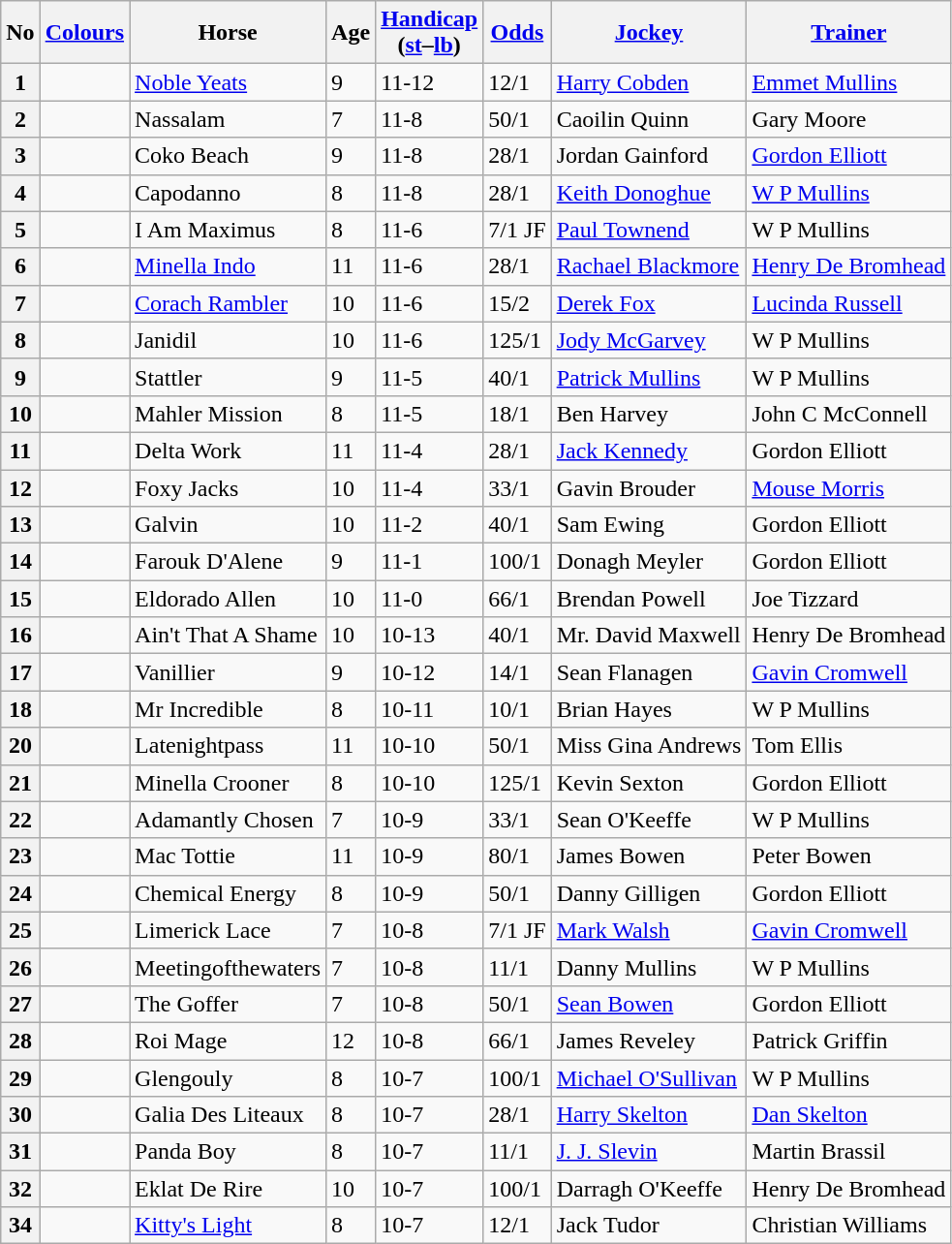<table class="wikitable sortable">
<tr>
<th scope="col">No</th>
<th scope="col"><a href='#'>Colours</a></th>
<th scope="col">Horse</th>
<th scope="col">Age</th>
<th scope="col"><a href='#'>Handicap</a><br>(<a href='#'>st</a>–<a href='#'>lb</a>)</th>
<th scope="col"><a href='#'>Odds</a></th>
<th scope="col"><a href='#'>Jockey</a></th>
<th scope="col"><a href='#'>Trainer</a></th>
</tr>
<tr>
<th scope="row">1</th>
<td></td>
<td><a href='#'>Noble Yeats</a></td>
<td>9</td>
<td>11-12</td>
<td>12/1</td>
<td><a href='#'>Harry Cobden</a></td>
<td><a href='#'>Emmet Mullins</a></td>
</tr>
<tr>
<th scope="row">2</th>
<td></td>
<td>Nassalam</td>
<td>7</td>
<td>11-8</td>
<td>50/1</td>
<td>Caoilin Quinn</td>
<td>Gary Moore</td>
</tr>
<tr>
<th scope="row">3</th>
<td></td>
<td>Coko Beach</td>
<td>9</td>
<td>11-8</td>
<td>28/1</td>
<td>Jordan Gainford</td>
<td><a href='#'>Gordon Elliott</a></td>
</tr>
<tr>
<th scope="row">4</th>
<td></td>
<td>Capodanno</td>
<td>8</td>
<td>11-8</td>
<td>28/1</td>
<td><a href='#'>Keith Donoghue</a></td>
<td><a href='#'>W P Mullins</a></td>
</tr>
<tr>
<th scope="row">5</th>
<td></td>
<td>I Am Maximus</td>
<td>8</td>
<td>11-6</td>
<td>7/1 JF</td>
<td><a href='#'>Paul Townend</a></td>
<td>W P Mullins</td>
</tr>
<tr>
<th scope="row">6</th>
<td></td>
<td><a href='#'>Minella Indo</a></td>
<td>11</td>
<td>11-6</td>
<td>28/1</td>
<td><a href='#'>Rachael Blackmore</a></td>
<td><a href='#'>Henry De Bromhead</a></td>
</tr>
<tr>
<th scope="row">7</th>
<td></td>
<td><a href='#'>Corach Rambler</a></td>
<td>10</td>
<td>11-6</td>
<td>15/2</td>
<td><a href='#'>Derek Fox</a></td>
<td><a href='#'>Lucinda Russell</a></td>
</tr>
<tr>
<th scope="row">8</th>
<td></td>
<td>Janidil</td>
<td>10</td>
<td>11-6</td>
<td>125/1</td>
<td><a href='#'>Jody McGarvey</a></td>
<td>W P Mullins</td>
</tr>
<tr>
<th scope="row">9</th>
<td></td>
<td>Stattler</td>
<td>9</td>
<td>11-5</td>
<td>40/1</td>
<td><a href='#'>Patrick Mullins</a></td>
<td>W P Mullins</td>
</tr>
<tr>
<th scope="row">10</th>
<td></td>
<td>Mahler Mission</td>
<td>8</td>
<td>11-5</td>
<td>18/1</td>
<td>Ben Harvey</td>
<td>John C McConnell</td>
</tr>
<tr>
<th scope="row">11</th>
<td></td>
<td>Delta Work</td>
<td>11</td>
<td>11-4</td>
<td>28/1</td>
<td><a href='#'>Jack Kennedy</a></td>
<td>Gordon Elliott</td>
</tr>
<tr>
<th scope="row">12</th>
<td></td>
<td>Foxy Jacks</td>
<td>10</td>
<td>11-4</td>
<td>33/1</td>
<td>Gavin Brouder</td>
<td><a href='#'>Mouse Morris</a></td>
</tr>
<tr>
<th scope="row">13</th>
<td></td>
<td>Galvin</td>
<td>10</td>
<td>11-2</td>
<td>40/1</td>
<td>Sam Ewing</td>
<td>Gordon Elliott</td>
</tr>
<tr>
<th scope="row">14</th>
<td></td>
<td>Farouk D'Alene</td>
<td>9</td>
<td>11-1</td>
<td>100/1</td>
<td>Donagh Meyler</td>
<td>Gordon Elliott</td>
</tr>
<tr>
<th scope="row">15</th>
<td></td>
<td>Eldorado Allen</td>
<td>10</td>
<td>11-0</td>
<td>66/1</td>
<td>Brendan Powell</td>
<td>Joe Tizzard</td>
</tr>
<tr>
<th scope="row">16</th>
<td></td>
<td>Ain't That A Shame</td>
<td>10</td>
<td>10-13</td>
<td>40/1</td>
<td>Mr. David Maxwell</td>
<td>Henry De Bromhead</td>
</tr>
<tr>
<th scope="row">17</th>
<td></td>
<td>Vanillier</td>
<td>9</td>
<td>10-12</td>
<td>14/1</td>
<td>Sean Flanagen</td>
<td><a href='#'>Gavin Cromwell</a></td>
</tr>
<tr>
<th scope="row">18</th>
<td></td>
<td>Mr Incredible</td>
<td>8</td>
<td>10-11</td>
<td>10/1</td>
<td>Brian Hayes</td>
<td>W P Mullins</td>
</tr>
<tr>
<th scope="row">20</th>
<td></td>
<td>Latenightpass</td>
<td>11</td>
<td>10-10</td>
<td>50/1</td>
<td>Miss Gina Andrews</td>
<td>Tom Ellis</td>
</tr>
<tr>
<th scope="row">21</th>
<td></td>
<td>Minella Crooner</td>
<td>8</td>
<td>10-10</td>
<td>125/1</td>
<td>Kevin Sexton</td>
<td>Gordon Elliott</td>
</tr>
<tr>
<th scope="row">22</th>
<td></td>
<td>Adamantly Chosen</td>
<td>7</td>
<td>10-9</td>
<td>33/1</td>
<td>Sean O'Keeffe</td>
<td>W P Mullins</td>
</tr>
<tr>
<th scope="row">23</th>
<td></td>
<td>Mac Tottie</td>
<td>11</td>
<td>10-9</td>
<td>80/1</td>
<td>James Bowen</td>
<td>Peter Bowen</td>
</tr>
<tr>
<th scope="row">24</th>
<td></td>
<td>Chemical Energy</td>
<td>8</td>
<td>10-9</td>
<td>50/1</td>
<td>Danny Gilligen</td>
<td>Gordon Elliott</td>
</tr>
<tr>
<th scope="row">25</th>
<td></td>
<td>Limerick Lace</td>
<td>7</td>
<td>10-8</td>
<td>7/1 JF</td>
<td><a href='#'>Mark Walsh</a></td>
<td><a href='#'>Gavin Cromwell</a></td>
</tr>
<tr>
<th scope="row">26</th>
<td></td>
<td>Meetingofthewaters</td>
<td>7</td>
<td>10-8</td>
<td>11/1</td>
<td>Danny Mullins</td>
<td>W P Mullins</td>
</tr>
<tr>
<th scope="row">27</th>
<td></td>
<td>The Goffer</td>
<td>7</td>
<td>10-8</td>
<td>50/1</td>
<td><a href='#'>Sean Bowen</a></td>
<td>Gordon Elliott</td>
</tr>
<tr>
<th scope="row">28</th>
<td></td>
<td>Roi Mage</td>
<td>12</td>
<td>10-8</td>
<td>66/1</td>
<td>James Reveley</td>
<td>Patrick Griffin</td>
</tr>
<tr>
<th scope="row">29</th>
<td></td>
<td>Glengouly</td>
<td>8</td>
<td>10-7</td>
<td>100/1</td>
<td><a href='#'>Michael O'Sullivan</a></td>
<td>W P Mullins</td>
</tr>
<tr>
<th scope="row">30</th>
<td></td>
<td>Galia Des Liteaux</td>
<td>8</td>
<td>10-7</td>
<td>28/1</td>
<td><a href='#'>Harry Skelton</a></td>
<td><a href='#'>Dan Skelton</a></td>
</tr>
<tr>
<th scope="row">31</th>
<td></td>
<td>Panda Boy</td>
<td>8</td>
<td>10-7</td>
<td>11/1</td>
<td><a href='#'>J. J. Slevin</a></td>
<td>Martin Brassil</td>
</tr>
<tr>
<th scope="row">32</th>
<td></td>
<td>Eklat De Rire</td>
<td>10</td>
<td>10-7</td>
<td>100/1</td>
<td>Darragh O'Keeffe</td>
<td>Henry De Bromhead</td>
</tr>
<tr>
<th scope="row">34</th>
<td></td>
<td><a href='#'>Kitty's Light</a></td>
<td>8</td>
<td>10-7</td>
<td>12/1</td>
<td>Jack Tudor</td>
<td>Christian Williams</td>
</tr>
</table>
